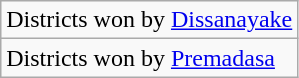<table class="wikitable">
<tr>
<td>Districts won by <a href='#'>Dissanayake</a></td>
</tr>
<tr>
<td>Districts won by <a href='#'>Premadasa</a></td>
</tr>
</table>
